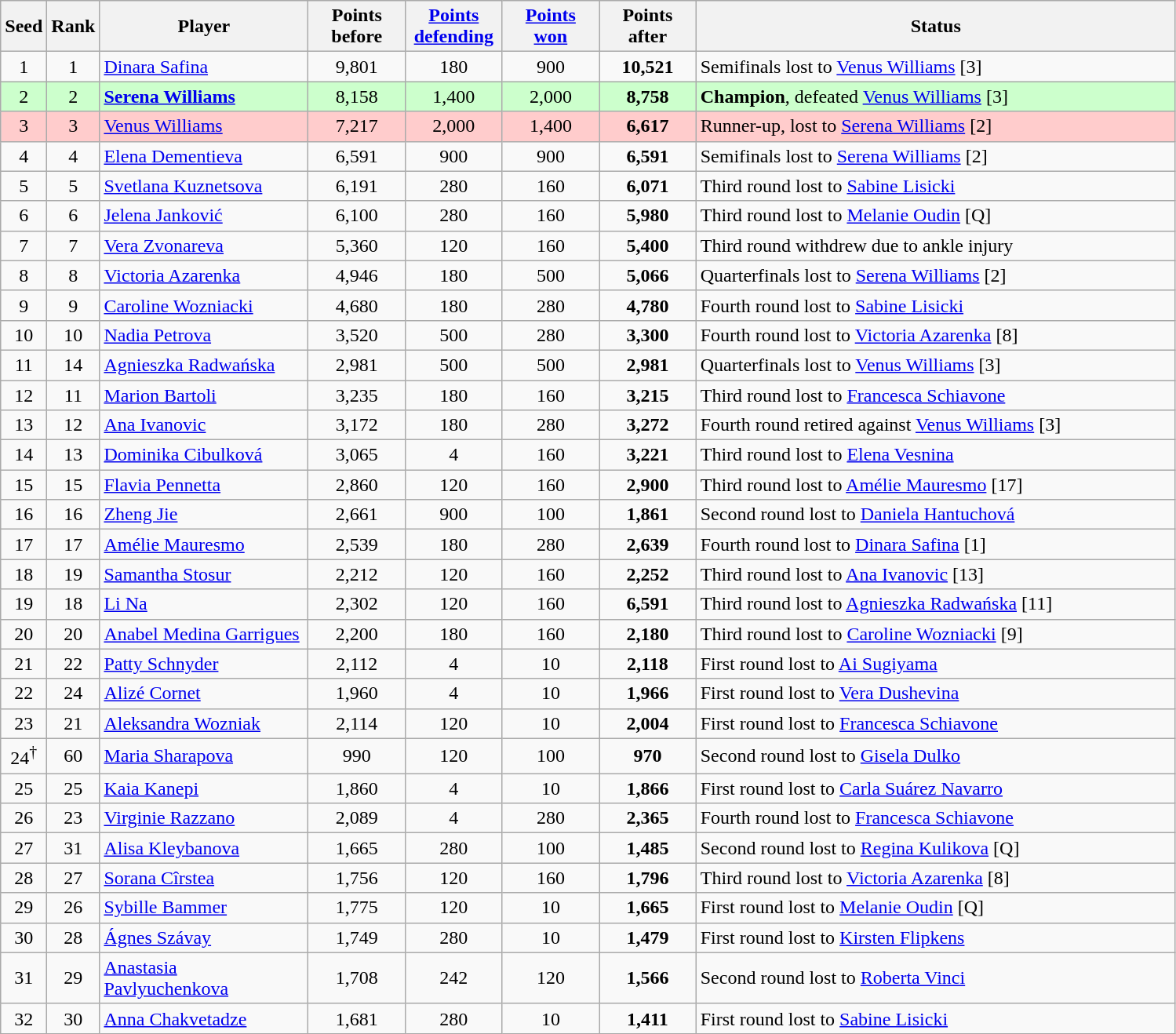<table class="wikitable sortable nowrap" style="text-align:center;">
<tr>
<th style="width:30px;">Seed</th>
<th style="width:30px;">Rank</th>
<th style="width:170px;">Player</th>
<th style="width:75px;">Points <br>before</th>
<th style="width:75px;"><a href='#'>Points defending</a></th>
<th style="width:75px;"><a href='#'>Points won</a></th>
<th style="width:75px;">Points <br>after</th>
<th style="width:400px;">Status</th>
</tr>
<tr>
<td>1</td>
<td>1</td>
<td style="text-align:left;" data-sort-value=> <a href='#'>Dinara Safina</a></td>
<td>9,801</td>
<td>180</td>
<td>900</td>
<td><strong>10,521</strong></td>
<td style="text-align:left;" data-sort-value=>Semifinals lost to  <a href='#'>Venus Williams</a> [3]</td>
</tr>
<tr style="background:#cfc;">
<td>2</td>
<td>2</td>
<td style="text-align:left;" data-sort-value=> <strong><a href='#'>Serena Williams</a></strong></td>
<td>8,158</td>
<td>1,400</td>
<td>2,000</td>
<td><strong>8,758</strong></td>
<td style="text-align:left;" data-sort-value=><strong>Champion</strong>, defeated  <a href='#'>Venus Williams</a> [3]</td>
</tr>
<tr style="background:#fcc;">
<td>3</td>
<td>3</td>
<td style="text-align:left;" data-sort-value=> <a href='#'>Venus Williams</a></td>
<td>7,217</td>
<td>2,000</td>
<td>1,400</td>
<td><strong>6,617</strong></td>
<td style="text-align:left;" data-sort-value=>Runner-up, lost to  <a href='#'>Serena Williams</a> [2]</td>
</tr>
<tr>
<td>4</td>
<td>4</td>
<td style="text-align:left;" data-sort-value=> <a href='#'>Elena Dementieva</a></td>
<td>6,591</td>
<td>900</td>
<td>900</td>
<td><strong>6,591</strong></td>
<td style="text-align:left;" data-sort-value=>Semifinals lost to  <a href='#'>Serena Williams</a> [2]</td>
</tr>
<tr>
<td>5</td>
<td>5</td>
<td style="text-align:left;" data-sort-value=> <a href='#'>Svetlana Kuznetsova</a></td>
<td>6,191</td>
<td>280</td>
<td>160</td>
<td><strong>6,071</strong></td>
<td style="text-align:left;" data-sort-value=>Third round lost to  <a href='#'>Sabine Lisicki</a></td>
</tr>
<tr>
<td>6</td>
<td>6</td>
<td style="text-align:left;" data-sort-value=> <a href='#'>Jelena Janković</a></td>
<td>6,100</td>
<td>280</td>
<td>160</td>
<td><strong>5,980</strong></td>
<td style="text-align:left;" data-sort-value=>Third round lost to  <a href='#'>Melanie Oudin</a> [Q]</td>
</tr>
<tr>
<td>7</td>
<td>7</td>
<td style="text-align:left;" data-sort-value=> <a href='#'>Vera Zvonareva</a></td>
<td>5,360</td>
<td>120</td>
<td>160</td>
<td><strong>5,400</strong></td>
<td style="text-align:left;" data-sort-value=>Third round withdrew due to ankle injury</td>
</tr>
<tr>
<td>8</td>
<td>8</td>
<td style="text-align:left;" data-sort-value=> <a href='#'>Victoria Azarenka</a></td>
<td>4,946</td>
<td>180</td>
<td>500</td>
<td><strong>5,066</strong></td>
<td style="text-align:left;" data-sort-value=>Quarterfinals lost to  <a href='#'>Serena Williams</a> [2]</td>
</tr>
<tr>
<td>9</td>
<td>9</td>
<td style="text-align:left;" data-sort-value=> <a href='#'>Caroline Wozniacki</a></td>
<td>4,680</td>
<td>180</td>
<td>280</td>
<td><strong>4,780</strong></td>
<td style="text-align:left;" data-sort-value=>Fourth round lost to  <a href='#'>Sabine Lisicki</a></td>
</tr>
<tr>
<td>10</td>
<td>10</td>
<td style="text-align:left;" data-sort-value=> <a href='#'>Nadia Petrova</a></td>
<td>3,520</td>
<td>500</td>
<td>280</td>
<td><strong>3,300</strong></td>
<td style="text-align:left;" data-sort-value=>Fourth round lost to  <a href='#'>Victoria Azarenka</a> [8]</td>
</tr>
<tr>
<td>11</td>
<td>14</td>
<td style="text-align:left;" data-sort-value=> <a href='#'>Agnieszka Radwańska</a></td>
<td>2,981</td>
<td>500</td>
<td>500</td>
<td><strong>2,981</strong></td>
<td style="text-align:left;" data-sort-value=>Quarterfinals lost to  <a href='#'>Venus Williams</a> [3]</td>
</tr>
<tr>
<td>12</td>
<td>11</td>
<td style="text-align:left;" data-sort-value=> <a href='#'>Marion Bartoli</a></td>
<td>3,235</td>
<td>180</td>
<td>160</td>
<td><strong>3,215</strong></td>
<td style="text-align:left;" data-sort-value=>Third round lost to  <a href='#'>Francesca Schiavone</a></td>
</tr>
<tr>
<td>13</td>
<td>12</td>
<td style="text-align:left;" data-sort-value=> <a href='#'>Ana Ivanovic</a></td>
<td>3,172</td>
<td>180</td>
<td>280</td>
<td><strong>3,272</strong></td>
<td style="text-align:left;" data-sort-value=>Fourth round retired against  <a href='#'>Venus Williams</a> [3]</td>
</tr>
<tr>
<td>14</td>
<td>13</td>
<td style="text-align:left;" data-sort-value=> <a href='#'>Dominika Cibulková</a></td>
<td>3,065</td>
<td>4</td>
<td>160</td>
<td><strong>3,221</strong></td>
<td style="text-align:left;" data-sort-value=>Third round lost to  <a href='#'>Elena Vesnina</a></td>
</tr>
<tr>
<td>15</td>
<td>15</td>
<td style="text-align:left;" data-sort-value=> <a href='#'>Flavia Pennetta</a></td>
<td>2,860</td>
<td>120</td>
<td>160</td>
<td><strong>2,900</strong></td>
<td style="text-align:left;" data-sort-value=>Third round lost to  <a href='#'>Amélie Mauresmo</a> [17]</td>
</tr>
<tr>
<td>16</td>
<td>16</td>
<td style="text-align:left;" data-sort-value=> <a href='#'>Zheng Jie</a></td>
<td>2,661</td>
<td>900</td>
<td>100</td>
<td><strong>1,861</strong></td>
<td style="text-align:left;" data-sort-value=>Second round lost to  <a href='#'>Daniela Hantuchová</a></td>
</tr>
<tr>
<td>17</td>
<td>17</td>
<td style="text-align:left;" data-sort-value=> <a href='#'>Amélie Mauresmo</a></td>
<td>2,539</td>
<td>180</td>
<td>280</td>
<td><strong>2,639</strong></td>
<td style="text-align:left;" data-sort-value=>Fourth round lost to  <a href='#'>Dinara Safina</a> [1]</td>
</tr>
<tr>
<td>18</td>
<td>19</td>
<td style="text-align:left;" data-sort-value=> <a href='#'>Samantha Stosur</a></td>
<td>2,212</td>
<td>120</td>
<td>160</td>
<td><strong>2,252</strong></td>
<td style="text-align:left;" data-sort-value=>Third round lost to  <a href='#'>Ana Ivanovic</a> [13]</td>
</tr>
<tr>
<td>19</td>
<td>18</td>
<td style="text-align:left;" data-sort-value=> <a href='#'>Li Na</a></td>
<td>2,302</td>
<td>120</td>
<td>160</td>
<td><strong>6,591</strong></td>
<td style="text-align:left;" data-sort-value=>Third round lost to  <a href='#'>Agnieszka Radwańska</a> [11]</td>
</tr>
<tr>
<td>20</td>
<td>20</td>
<td style="text-align:left;" data-sort-value=> <a href='#'>Anabel Medina Garrigues</a></td>
<td>2,200</td>
<td>180</td>
<td>160</td>
<td><strong>2,180</strong></td>
<td style="text-align:left;" data-sort-value=>Third round lost to  <a href='#'>Caroline Wozniacki</a> [9]</td>
</tr>
<tr>
<td>21</td>
<td>22</td>
<td style="text-align:left;" data-sort-value=> <a href='#'>Patty Schnyder</a></td>
<td>2,112</td>
<td>4</td>
<td>10</td>
<td><strong>2,118</strong></td>
<td style="text-align:left;" data-sort-value=>First round lost to  <a href='#'>Ai Sugiyama</a></td>
</tr>
<tr>
<td>22</td>
<td>24</td>
<td style="text-align:left;" data-sort-value=> <a href='#'>Alizé Cornet</a></td>
<td>1,960</td>
<td>4</td>
<td>10</td>
<td><strong>1,966</strong></td>
<td style="text-align:left;" data-sort-value=>First round lost to  <a href='#'>Vera Dushevina</a></td>
</tr>
<tr>
<td>23</td>
<td>21</td>
<td style="text-align:left;" data-sort-value=> <a href='#'>Aleksandra Wozniak</a></td>
<td>2,114</td>
<td>120</td>
<td>10</td>
<td><strong>2,004</strong></td>
<td style="text-align:left;" data-sort-value=>First round lost to  <a href='#'>Francesca Schiavone</a></td>
</tr>
<tr>
<td>24<sup>†</sup></td>
<td>60</td>
<td style="text-align:left;" data-sort-value=> <a href='#'>Maria Sharapova</a></td>
<td>990</td>
<td>120</td>
<td>100</td>
<td><strong>970</strong></td>
<td style="text-align:left;" data-sort-value=>Second round lost to  <a href='#'>Gisela Dulko</a></td>
</tr>
<tr>
<td>25</td>
<td>25</td>
<td style="text-align:left;" data-sort-value=> <a href='#'>Kaia Kanepi</a></td>
<td>1,860</td>
<td>4</td>
<td>10</td>
<td><strong>1,866</strong></td>
<td style="text-align:left;" data-sort-value=>First round lost to  <a href='#'>Carla Suárez Navarro</a></td>
</tr>
<tr>
<td>26</td>
<td>23</td>
<td style="text-align:left;" data-sort-value=> <a href='#'>Virginie Razzano</a></td>
<td>2,089</td>
<td>4</td>
<td>280</td>
<td><strong>2,365</strong></td>
<td style="text-align:left;" data-sort-value=>Fourth round lost to  <a href='#'>Francesca Schiavone</a></td>
</tr>
<tr>
<td>27</td>
<td>31</td>
<td style="text-align:left;" data-sort-value=> <a href='#'>Alisa Kleybanova</a></td>
<td>1,665</td>
<td>280</td>
<td>100</td>
<td><strong>1,485</strong></td>
<td style="text-align:left;" data-sort-value=>Second round lost to  <a href='#'>Regina Kulikova</a> [Q]</td>
</tr>
<tr>
<td>28</td>
<td>27</td>
<td style="text-align:left;" data-sort-value=> <a href='#'>Sorana Cîrstea</a></td>
<td>1,756</td>
<td>120</td>
<td>160</td>
<td><strong>1,796</strong></td>
<td style="text-align:left;" data-sort-value=>Third round lost to  <a href='#'>Victoria Azarenka</a> [8]</td>
</tr>
<tr>
<td>29</td>
<td>26</td>
<td style="text-align:left;" data-sort-value=> <a href='#'>Sybille Bammer</a></td>
<td>1,775</td>
<td>120</td>
<td>10</td>
<td><strong>1,665</strong></td>
<td style="text-align:left;" data-sort-value=>First round lost to  <a href='#'>Melanie Oudin</a> [Q]</td>
</tr>
<tr>
<td>30</td>
<td>28</td>
<td style="text-align:left;" data-sort-value=> <a href='#'>Ágnes Szávay</a></td>
<td>1,749</td>
<td>280</td>
<td>10</td>
<td><strong>1,479</strong></td>
<td style="text-align:left;" data-sort-value=>First round lost to  <a href='#'>Kirsten Flipkens</a></td>
</tr>
<tr>
<td>31</td>
<td>29</td>
<td style="text-align:left;" data-sort-value=> <a href='#'>Anastasia Pavlyuchenkova</a></td>
<td>1,708</td>
<td>242</td>
<td>120</td>
<td><strong>1,566</strong></td>
<td style="text-align:left;" data-sort-value=>Second round lost to  <a href='#'>Roberta Vinci</a></td>
</tr>
<tr>
<td>32</td>
<td>30</td>
<td style="text-align:left;" data-sort-value=> <a href='#'>Anna Chakvetadze</a></td>
<td>1,681</td>
<td>280</td>
<td>10</td>
<td><strong>1,411</strong></td>
<td style="text-align:left;" data-sort-value=>First round lost to  <a href='#'>Sabine Lisicki</a></td>
</tr>
</table>
